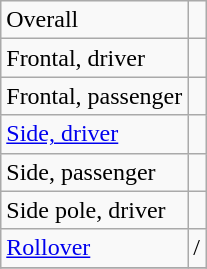<table class="wikitable">
<tr>
<td>Overall</td>
<td></td>
</tr>
<tr>
<td>Frontal, driver</td>
<td></td>
</tr>
<tr>
<td>Frontal, passenger</td>
<td></td>
</tr>
<tr>
<td><a href='#'>Side, driver</a></td>
<td></td>
</tr>
<tr>
<td>Side, passenger</td>
<td></td>
</tr>
<tr>
<td>Side pole, driver</td>
<td></td>
</tr>
<tr>
<td><a href='#'>Rollover</a></td>
<td> / </td>
</tr>
<tr>
</tr>
</table>
